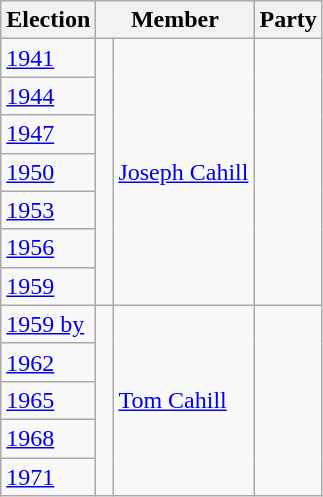<table class="wikitable">
<tr>
<th>Election</th>
<th colspan="2">Member</th>
<th>Party</th>
</tr>
<tr>
<td><a href='#'>1941</a></td>
<td rowspan="7" > </td>
<td rowspan="7"><a href='#'>Joseph Cahill</a></td>
<td rowspan="7"></td>
</tr>
<tr>
<td><a href='#'>1944</a></td>
</tr>
<tr>
<td><a href='#'>1947</a></td>
</tr>
<tr>
<td><a href='#'>1950</a></td>
</tr>
<tr>
<td><a href='#'>1953</a></td>
</tr>
<tr>
<td><a href='#'>1956</a></td>
</tr>
<tr>
<td><a href='#'>1959</a></td>
</tr>
<tr>
<td><a href='#'>1959 by</a></td>
<td rowspan="5" > </td>
<td rowspan="5"><a href='#'>Tom Cahill</a></td>
<td rowspan="5"></td>
</tr>
<tr>
<td><a href='#'>1962</a></td>
</tr>
<tr>
<td><a href='#'>1965</a></td>
</tr>
<tr>
<td><a href='#'>1968</a></td>
</tr>
<tr>
<td><a href='#'>1971</a></td>
</tr>
</table>
